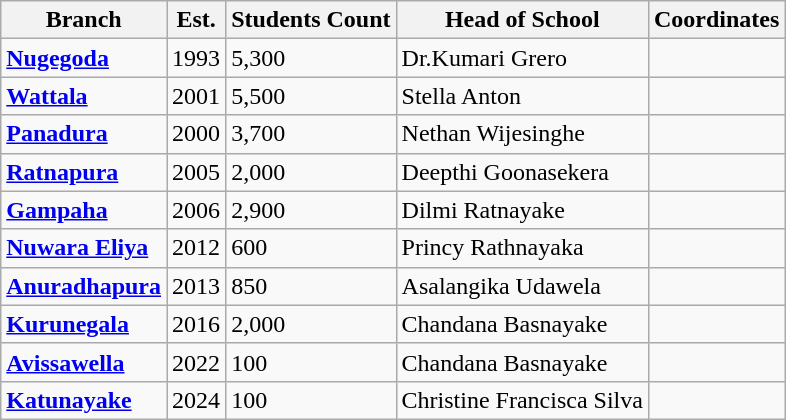<table class="wikitable">
<tr>
<th>Branch</th>
<th>Est.</th>
<th>Students Count</th>
<th>Head of School</th>
<th>Coordinates</th>
</tr>
<tr>
<td><strong><a href='#'>Nugegoda</a></strong></td>
<td>1993</td>
<td>5,300</td>
<td>Dr.Kumari Grero</td>
<td></td>
</tr>
<tr>
<td><strong><a href='#'>Wattala</a></strong></td>
<td>2001</td>
<td>5,500</td>
<td>Stella Anton</td>
<td></td>
</tr>
<tr>
<td><strong><a href='#'>Panadura</a></strong></td>
<td>2000</td>
<td>3,700</td>
<td>Nethan Wijesinghe</td>
<td></td>
</tr>
<tr>
<td><strong><a href='#'>Ratnapura</a></strong></td>
<td>2005</td>
<td>2,000</td>
<td>Deepthi Goonasekera</td>
<td></td>
</tr>
<tr>
<td><strong><a href='#'>Gampaha</a></strong></td>
<td>2006</td>
<td>2,900</td>
<td>Dilmi Ratnayake</td>
<td></td>
</tr>
<tr>
<td><strong><a href='#'>Nuwara Eliya</a></strong></td>
<td>2012</td>
<td>600</td>
<td>Princy Rathnayaka</td>
<td></td>
</tr>
<tr>
<td><strong><a href='#'>Anuradhapura</a></strong></td>
<td>2013</td>
<td>850</td>
<td>Asalangika Udawela</td>
<td></td>
</tr>
<tr>
<td><strong><a href='#'>Kurunegala</a></strong></td>
<td>2016</td>
<td>2,000</td>
<td>Chandana Basnayake</td>
<td></td>
</tr>
<tr>
<td><strong><a href='#'>Avissawella</a></strong></td>
<td>2022</td>
<td>100</td>
<td>Chandana Basnayake</td>
<td></td>
</tr>
<tr>
<td><strong><a href='#'>Katunayake</a></strong></td>
<td>2024</td>
<td>100</td>
<td>Christine Francisca Silva</td>
<td></td>
</tr>
</table>
